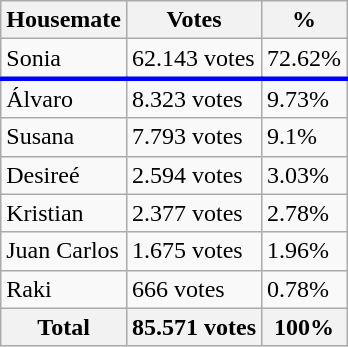<table class=wikitable>
<tr>
<th>Housemate</th>
<th>Votes</th>
<th>%</th>
</tr>
<tr style="border-bottom:3px solid blue;">
<td>Sonia</td>
<td>62.143 votes</td>
<td>72.62%</td>
</tr>
<tr>
<td>Álvaro</td>
<td>8.323 votes</td>
<td>9.73%</td>
</tr>
<tr>
<td>Susana</td>
<td>7.793 votes</td>
<td>9.1%</td>
</tr>
<tr>
<td>Desireé</td>
<td>2.594 votes</td>
<td>3.03%</td>
</tr>
<tr>
<td>Kristian</td>
<td>2.377 votes</td>
<td>2.78%</td>
</tr>
<tr>
<td>Juan Carlos</td>
<td>1.675 votes</td>
<td>1.96%</td>
</tr>
<tr>
<td>Raki</td>
<td>666 votes</td>
<td>0.78%</td>
</tr>
<tr>
<th>Total</th>
<th>85.571 votes</th>
<th>100%</th>
</tr>
</table>
